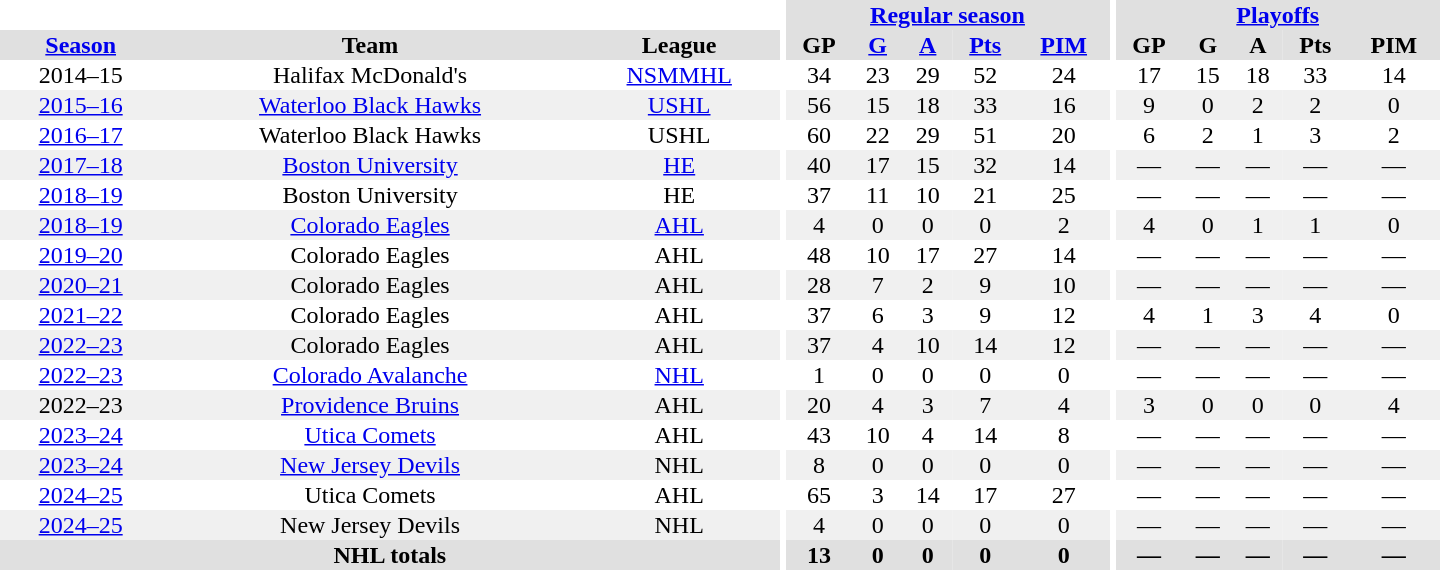<table border="0" cellpadding="1" cellspacing="0" style="text-align:center; width:60em;">
<tr bgcolor="#e0e0e0">
<th colspan="3" bgcolor="#ffffff"></th>
<th rowspan="99" bgcolor="#ffffff"></th>
<th colspan="5"><a href='#'>Regular season</a></th>
<th rowspan="99" bgcolor="#ffffff"></th>
<th colspan="5"><a href='#'>Playoffs</a></th>
</tr>
<tr bgcolor="#e0e0e0">
<th><a href='#'>Season</a></th>
<th>Team</th>
<th>League</th>
<th>GP</th>
<th><a href='#'>G</a></th>
<th><a href='#'>A</a></th>
<th><a href='#'>Pts</a></th>
<th><a href='#'>PIM</a></th>
<th>GP</th>
<th>G</th>
<th>A</th>
<th>Pts</th>
<th>PIM</th>
</tr>
<tr>
<td>2014–15</td>
<td>Halifax McDonald's</td>
<td><a href='#'>NSMMHL</a></td>
<td>34</td>
<td>23</td>
<td>29</td>
<td>52</td>
<td>24</td>
<td>17</td>
<td>15</td>
<td>18</td>
<td>33</td>
<td>14</td>
</tr>
<tr bgcolor="#f0f0f0">
<td><a href='#'>2015–16</a></td>
<td><a href='#'>Waterloo Black Hawks</a></td>
<td><a href='#'>USHL</a></td>
<td>56</td>
<td>15</td>
<td>18</td>
<td>33</td>
<td>16</td>
<td>9</td>
<td>0</td>
<td>2</td>
<td>2</td>
<td>0</td>
</tr>
<tr>
<td><a href='#'>2016–17</a></td>
<td>Waterloo Black Hawks</td>
<td>USHL</td>
<td>60</td>
<td>22</td>
<td>29</td>
<td>51</td>
<td>20</td>
<td>6</td>
<td>2</td>
<td>1</td>
<td>3</td>
<td>2</td>
</tr>
<tr bgcolor="#f0f0f0">
<td><a href='#'>2017–18</a></td>
<td><a href='#'>Boston University</a></td>
<td><a href='#'>HE</a></td>
<td>40</td>
<td>17</td>
<td>15</td>
<td>32</td>
<td>14</td>
<td>—</td>
<td>—</td>
<td>—</td>
<td>—</td>
<td>—</td>
</tr>
<tr>
<td><a href='#'>2018–19</a></td>
<td>Boston University</td>
<td>HE</td>
<td>37</td>
<td>11</td>
<td>10</td>
<td>21</td>
<td>25</td>
<td>—</td>
<td>—</td>
<td>—</td>
<td>—</td>
<td>—</td>
</tr>
<tr bgcolor="#f0f0f0">
<td><a href='#'>2018–19</a></td>
<td><a href='#'>Colorado Eagles</a></td>
<td><a href='#'>AHL</a></td>
<td>4</td>
<td>0</td>
<td>0</td>
<td>0</td>
<td>2</td>
<td>4</td>
<td>0</td>
<td>1</td>
<td>1</td>
<td>0</td>
</tr>
<tr>
<td><a href='#'>2019–20</a></td>
<td>Colorado Eagles</td>
<td>AHL</td>
<td>48</td>
<td>10</td>
<td>17</td>
<td>27</td>
<td>14</td>
<td>—</td>
<td>—</td>
<td>—</td>
<td>—</td>
<td>—</td>
</tr>
<tr bgcolor="#f0f0f0">
<td><a href='#'>2020–21</a></td>
<td>Colorado Eagles</td>
<td>AHL</td>
<td>28</td>
<td>7</td>
<td>2</td>
<td>9</td>
<td>10</td>
<td>—</td>
<td>—</td>
<td>—</td>
<td>—</td>
<td>—</td>
</tr>
<tr>
<td><a href='#'>2021–22</a></td>
<td>Colorado Eagles</td>
<td>AHL</td>
<td>37</td>
<td>6</td>
<td>3</td>
<td>9</td>
<td>12</td>
<td>4</td>
<td>1</td>
<td>3</td>
<td>4</td>
<td>0</td>
</tr>
<tr bgcolor="#f0f0f0">
<td><a href='#'>2022–23</a></td>
<td>Colorado Eagles</td>
<td>AHL</td>
<td>37</td>
<td>4</td>
<td>10</td>
<td>14</td>
<td>12</td>
<td>—</td>
<td>—</td>
<td>—</td>
<td>—</td>
<td>—</td>
</tr>
<tr>
<td><a href='#'>2022–23</a></td>
<td><a href='#'>Colorado Avalanche</a></td>
<td><a href='#'>NHL</a></td>
<td>1</td>
<td>0</td>
<td>0</td>
<td>0</td>
<td>0</td>
<td>—</td>
<td>—</td>
<td>—</td>
<td>—</td>
<td>—</td>
</tr>
<tr bgcolor="#f0f0f0">
<td>2022–23</td>
<td><a href='#'>Providence Bruins</a></td>
<td>AHL</td>
<td>20</td>
<td>4</td>
<td>3</td>
<td>7</td>
<td>4</td>
<td>3</td>
<td>0</td>
<td>0</td>
<td>0</td>
<td>4</td>
</tr>
<tr>
<td><a href='#'>2023–24</a></td>
<td><a href='#'>Utica Comets</a></td>
<td>AHL</td>
<td>43</td>
<td>10</td>
<td>4</td>
<td>14</td>
<td>8</td>
<td>—</td>
<td>—</td>
<td>—</td>
<td>—</td>
<td>—</td>
</tr>
<tr bgcolor="f0f0f0">
<td><a href='#'>2023–24</a></td>
<td><a href='#'>New Jersey Devils</a></td>
<td>NHL</td>
<td>8</td>
<td>0</td>
<td>0</td>
<td>0</td>
<td>0</td>
<td>—</td>
<td>—</td>
<td>—</td>
<td>—</td>
<td>—</td>
</tr>
<tr>
<td><a href='#'>2024–25</a></td>
<td>Utica Comets</td>
<td>AHL</td>
<td>65</td>
<td>3</td>
<td>14</td>
<td>17</td>
<td>27</td>
<td>—</td>
<td>—</td>
<td>—</td>
<td>—</td>
<td>—</td>
</tr>
<tr bgcolor="f0f0f0">
<td><a href='#'>2024–25</a></td>
<td>New Jersey Devils</td>
<td>NHL</td>
<td>4</td>
<td>0</td>
<td>0</td>
<td>0</td>
<td>0</td>
<td>—</td>
<td>—</td>
<td>—</td>
<td>—</td>
<td>—</td>
</tr>
<tr bgcolor="#e0e0e0">
<th colspan="3">NHL totals</th>
<th>13</th>
<th>0</th>
<th>0</th>
<th>0</th>
<th>0</th>
<th>—</th>
<th>—</th>
<th>—</th>
<th>—</th>
<th>—</th>
</tr>
</table>
